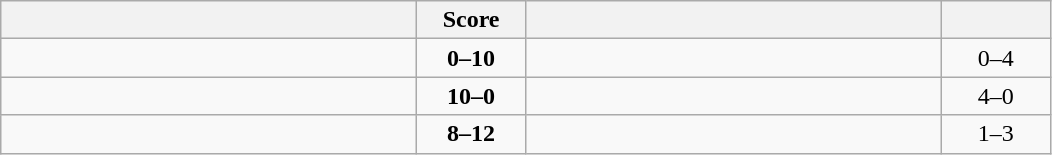<table class="wikitable" style="text-align: center; ">
<tr>
<th align="right" width="270"></th>
<th width="65">Score</th>
<th align="left" width="270"></th>
<th width="65"></th>
</tr>
<tr>
<td align="left"></td>
<td><strong>0–10</strong></td>
<td align="left"><strong></strong></td>
<td>0–4 <strong></strong></td>
</tr>
<tr>
<td align="left"><strong></strong></td>
<td><strong>10–0</strong></td>
<td align="left"></td>
<td>4–0 <strong></strong></td>
</tr>
<tr>
<td align="left"></td>
<td><strong>8–12</strong></td>
<td align="left"><strong></strong></td>
<td>1–3 <strong></strong></td>
</tr>
</table>
